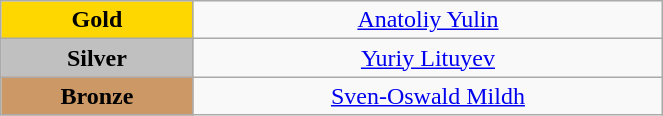<table class="wikitable" style="text-align:center; " width="35%">
<tr>
<td bgcolor="gold"><strong>Gold</strong></td>
<td><a href='#'>Anatoliy Yulin</a><br>  <small><em></em></small></td>
</tr>
<tr>
<td bgcolor="silver"><strong>Silver</strong></td>
<td><a href='#'>Yuriy Lituyev</a><br>  <small><em></em></small></td>
</tr>
<tr>
<td bgcolor="CC9966"><strong>Bronze</strong></td>
<td><a href='#'>Sven-Oswald Mildh</a><br>  <small><em></em></small></td>
</tr>
</table>
